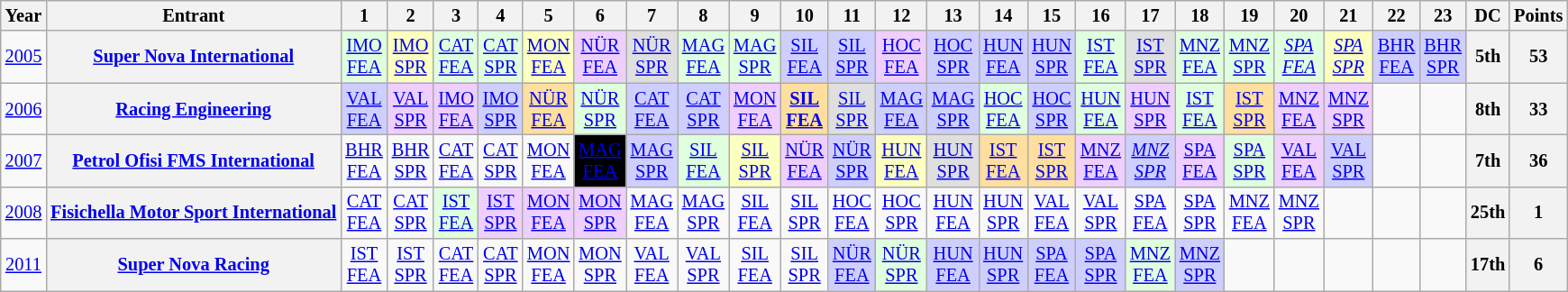<table class="wikitable" style="text-align:center; font-size:85%">
<tr>
<th>Year</th>
<th>Entrant</th>
<th>1</th>
<th>2</th>
<th>3</th>
<th>4</th>
<th>5</th>
<th>6</th>
<th>7</th>
<th>8</th>
<th>9</th>
<th>10</th>
<th>11</th>
<th>12</th>
<th>13</th>
<th>14</th>
<th>15</th>
<th>16</th>
<th>17</th>
<th>18</th>
<th>19</th>
<th>20</th>
<th>21</th>
<th>22</th>
<th>23</th>
<th>DC</th>
<th>Points</th>
</tr>
<tr>
<td><a href='#'>2005</a></td>
<th nowrap><a href='#'>Super Nova International</a></th>
<td style="background:#dfffdf;"><a href='#'>IMO<br>FEA</a><br></td>
<td style="background:#fbffbf;"><a href='#'>IMO<br>SPR</a><br></td>
<td style="background:#dfffdf;"><a href='#'>CAT<br>FEA</a><br></td>
<td style="background:#dfffdf;"><a href='#'>CAT<br>SPR</a><br></td>
<td style="background:#fbffbf;"><a href='#'>MON<br>FEA</a><br></td>
<td style="background:#efcfff;"><a href='#'>NÜR<br>FEA</a><br></td>
<td style="background:#dfdfdf;"><a href='#'>NÜR<br>SPR</a><br></td>
<td style="background:#dfffdf;"><a href='#'>MAG<br>FEA</a><br></td>
<td style="background:#dfffdf;"><a href='#'>MAG<br>SPR</a><br></td>
<td style="background:#cfcfff;"><a href='#'>SIL<br>FEA</a><br></td>
<td style="background:#cfcfff;"><a href='#'>SIL<br>SPR</a><br></td>
<td style="background:#efcfff;"><a href='#'>HOC<br>FEA</a><br></td>
<td style="background:#cfcfff;"><a href='#'>HOC<br>SPR</a><br></td>
<td style="background:#cfcfff;"><a href='#'>HUN<br>FEA</a><br></td>
<td style="background:#cfcfff;"><a href='#'>HUN<br>SPR</a><br></td>
<td style="background:#dfffdf;"><a href='#'>IST<br>FEA</a><br></td>
<td style="background:#dfdfdf;"><a href='#'>IST<br>SPR</a><br></td>
<td style="background:#dfffdf;"><a href='#'>MNZ<br>FEA</a><br></td>
<td style="background:#dfffdf;"><a href='#'>MNZ<br>SPR</a><br></td>
<td style="background:#dfffdf;"><em><a href='#'>SPA<br>FEA</a></em><br></td>
<td style="background:#fbffbf;"><em><a href='#'>SPA<br>SPR</a></em><br></td>
<td style="background:#cfcfff;"><a href='#'>BHR<br>FEA</a><br></td>
<td style="background:#cfcfff;"><a href='#'>BHR<br>SPR</a><br></td>
<th>5th</th>
<th>53</th>
</tr>
<tr>
<td><a href='#'>2006</a></td>
<th nowrap><a href='#'>Racing Engineering</a></th>
<td style="background:#cfcfff;"><a href='#'>VAL<br>FEA</a><br></td>
<td style="background:#efcfff;"><a href='#'>VAL<br>SPR</a><br></td>
<td style="background:#efcfff;"><a href='#'>IMO<br>FEA</a><br></td>
<td style="background:#cfcfff;"><a href='#'>IMO<br>SPR</a><br></td>
<td style="background:#ffdf9f;"><a href='#'>NÜR<br>FEA</a><br></td>
<td style="background:#dfffdf;"><a href='#'>NÜR<br>SPR</a><br></td>
<td style="background:#cfcfff;"><a href='#'>CAT<br>FEA</a><br></td>
<td style="background:#cfcfff;"><a href='#'>CAT<br>SPR</a><br></td>
<td style="background:#efcfff;"><a href='#'>MON<br>FEA</a><br></td>
<td style="background:#ffdf9f;"><strong><a href='#'>SIL<br>FEA</a></strong><br></td>
<td style="background:#dfdfdf;"><a href='#'>SIL<br>SPR</a><br></td>
<td style="background:#cfcfff;"><a href='#'>MAG<br>FEA</a><br></td>
<td style="background:#cfcfff;"><a href='#'>MAG<br>SPR</a><br></td>
<td style="background:#dfffdf;"><a href='#'>HOC<br>FEA</a><br></td>
<td style="background:#cfcfff;"><a href='#'>HOC<br>SPR</a><br></td>
<td style="background:#dfffdf;"><a href='#'>HUN<br>FEA</a><br></td>
<td style="background:#efcfff;"><a href='#'>HUN<br>SPR</a><br></td>
<td style="background:#dfffdf;"><a href='#'>IST<br>FEA</a><br></td>
<td style="background:#ffdf9f;"><a href='#'>IST<br>SPR</a><br></td>
<td style="background:#efcfff;"><a href='#'>MNZ<br>FEA</a><br></td>
<td style="background:#efcfff;"><a href='#'>MNZ<br>SPR</a><br></td>
<td></td>
<td></td>
<th>8th</th>
<th>33</th>
</tr>
<tr>
<td><a href='#'>2007</a></td>
<th nowrap><a href='#'>Petrol Ofisi FMS International</a></th>
<td><a href='#'>BHR<br>FEA</a></td>
<td><a href='#'>BHR<br>SPR</a></td>
<td><a href='#'>CAT<br>FEA</a></td>
<td><a href='#'>CAT<br>SPR</a></td>
<td><a href='#'>MON<br>FEA</a></td>
<td style="background:#000; color:white;"><a href='#'><span>MAG<br>FEA</span></a><br></td>
<td style="background:#cfcfff;"><a href='#'>MAG<br>SPR</a><br></td>
<td style="background:#dfffdf;"><a href='#'>SIL<br>FEA</a><br></td>
<td style="background:#fbffbf;"><a href='#'>SIL<br>SPR</a><br></td>
<td style="background:#efcfff;"><a href='#'>NÜR<br>FEA</a><br></td>
<td style="background:#cfcfff;"><a href='#'>NÜR<br>SPR</a><br></td>
<td style="background:#fbffbf;"><a href='#'>HUN<br>FEA</a><br></td>
<td style="background:#dfdfdf;"><a href='#'>HUN<br>SPR</a><br></td>
<td style="background:#ffdf9f;"><a href='#'>IST<br>FEA</a><br></td>
<td style="background:#ffdf9f;"><a href='#'>IST<br>SPR</a><br></td>
<td style="background:#efcfff;"><a href='#'>MNZ<br>FEA</a><br></td>
<td style="background:#cfcfff;"><em><a href='#'>MNZ<br>SPR</a></em><br></td>
<td style="background:#efcfff;"><a href='#'>SPA<br>FEA</a><br></td>
<td style="background:#dfffdf;"><a href='#'>SPA<br>SPR</a><br></td>
<td style="background:#efcfff;"><a href='#'>VAL<br>FEA</a><br></td>
<td style="background:#cfcfff;"><a href='#'>VAL<br>SPR</a><br></td>
<td></td>
<td></td>
<th>7th</th>
<th>36</th>
</tr>
<tr>
<td><a href='#'>2008</a></td>
<th nowrap><a href='#'>Fisichella Motor Sport International</a></th>
<td><a href='#'>CAT<br>FEA</a></td>
<td><a href='#'>CAT<br>SPR</a></td>
<td style="background:#dfffdf;"><a href='#'>IST<br>FEA</a><br></td>
<td style="background:#efcfff;"><a href='#'>IST<br>SPR</a><br></td>
<td style="background:#efcfff;"><a href='#'>MON<br>FEA</a><br></td>
<td style="background:#efcfff;"><a href='#'>MON<br>SPR</a><br></td>
<td><a href='#'>MAG<br>FEA</a></td>
<td><a href='#'>MAG<br>SPR</a></td>
<td><a href='#'>SIL<br>FEA</a></td>
<td><a href='#'>SIL<br>SPR</a></td>
<td><a href='#'>HOC<br>FEA</a></td>
<td><a href='#'>HOC<br>SPR</a></td>
<td><a href='#'>HUN<br>FEA</a></td>
<td><a href='#'>HUN<br>SPR</a></td>
<td><a href='#'>VAL<br>FEA</a></td>
<td><a href='#'>VAL<br>SPR</a></td>
<td><a href='#'>SPA<br>FEA</a></td>
<td><a href='#'>SPA<br>SPR</a></td>
<td><a href='#'>MNZ<br>FEA</a></td>
<td><a href='#'>MNZ<br>SPR</a></td>
<td></td>
<td></td>
<td></td>
<th>25th</th>
<th>1</th>
</tr>
<tr>
<td><a href='#'>2011</a></td>
<th nowrap><a href='#'>Super Nova Racing</a></th>
<td><a href='#'>IST<br>FEA</a></td>
<td><a href='#'>IST<br>SPR</a></td>
<td><a href='#'>CAT<br>FEA</a></td>
<td><a href='#'>CAT<br>SPR</a></td>
<td><a href='#'>MON<br>FEA</a></td>
<td><a href='#'>MON<br>SPR</a></td>
<td><a href='#'>VAL<br>FEA</a></td>
<td><a href='#'>VAL<br>SPR</a></td>
<td><a href='#'>SIL<br>FEA</a></td>
<td><a href='#'>SIL<br>SPR</a></td>
<td style="background:#cfcfff;"><a href='#'>NÜR<br>FEA</a><br></td>
<td style="background:#dfffdf;"><a href='#'>NÜR<br>SPR</a><br></td>
<td style="background:#cfcfff;"><a href='#'>HUN<br>FEA</a><br></td>
<td style="background:#cfcfff;"><a href='#'>HUN<br>SPR</a><br></td>
<td style="background:#cfcfff;"><a href='#'>SPA<br>FEA</a><br></td>
<td style="background:#cfcfff;"><a href='#'>SPA<br>SPR</a><br></td>
<td style="background:#dfffdf;"><a href='#'>MNZ<br>FEA</a><br></td>
<td style="background:#cfcfff;"><a href='#'>MNZ<br>SPR</a><br></td>
<td></td>
<td></td>
<td></td>
<td></td>
<td></td>
<th>17th</th>
<th>6</th>
</tr>
</table>
